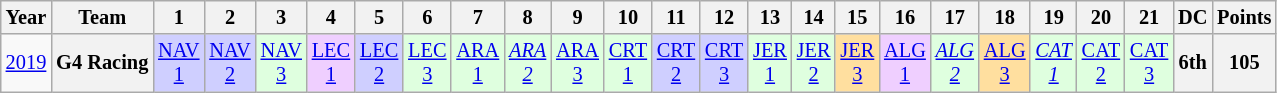<table class="wikitable" style="text-align:center; font-size:85%">
<tr>
<th>Year</th>
<th>Team</th>
<th>1</th>
<th>2</th>
<th>3</th>
<th>4</th>
<th>5</th>
<th>6</th>
<th>7</th>
<th>8</th>
<th>9</th>
<th>10</th>
<th>11</th>
<th>12</th>
<th>13</th>
<th>14</th>
<th>15</th>
<th>16</th>
<th>17</th>
<th>18</th>
<th>19</th>
<th>20</th>
<th>21</th>
<th>DC</th>
<th>Points</th>
</tr>
<tr>
<td><a href='#'>2019</a></td>
<th nowrap>G4 Racing</th>
<td style="background:#CFCFFF;"><a href='#'>NAV<br>1</a><br></td>
<td style="background:#CFCFFF;"><a href='#'>NAV<br>2</a><br></td>
<td style="background:#DFFFDF;"><a href='#'>NAV<br>3</a><br></td>
<td style="background:#EFCFFF;"><a href='#'>LEC<br>1</a><br></td>
<td style="background:#CFCFFF;"><a href='#'>LEC<br>2</a><br></td>
<td style="background:#DFFFDF;"><a href='#'>LEC<br>3</a><br></td>
<td style="background:#DFFFDF;"><a href='#'>ARA<br>1</a><br></td>
<td style="background:#DFFFDF;"><em><a href='#'>ARA<br>2</a></em><br></td>
<td style="background:#DFFFDF;"><a href='#'>ARA<br>3</a><br></td>
<td style="background:#DFFFDF;"><a href='#'>CRT<br>1</a><br></td>
<td style="background:#CFCFFF;"><a href='#'>CRT<br>2</a><br></td>
<td style="background:#CFCFFF;"><a href='#'>CRT<br>3</a><br></td>
<td style="background:#DFFFDF;"><a href='#'>JER<br>1</a><br></td>
<td style="background:#DFFFDF;"><a href='#'>JER<br>2</a><br></td>
<td style="background:#FFDF9F;"><a href='#'>JER<br>3</a><br></td>
<td style="background:#EFCFFF;"><a href='#'>ALG<br>1</a><br></td>
<td style="background:#DFFFDF;"><em><a href='#'>ALG<br>2</a></em><br></td>
<td style="background:#FFDF9F;"><a href='#'>ALG<br>3</a><br></td>
<td style="background:#DFFFDF;"><em><a href='#'>CAT<br>1</a></em><br></td>
<td style="background:#DFFFDF;"><a href='#'>CAT<br>2</a><br></td>
<td style="background:#DFFFDF;"><a href='#'>CAT<br>3</a><br></td>
<th>6th</th>
<th>105</th>
</tr>
</table>
